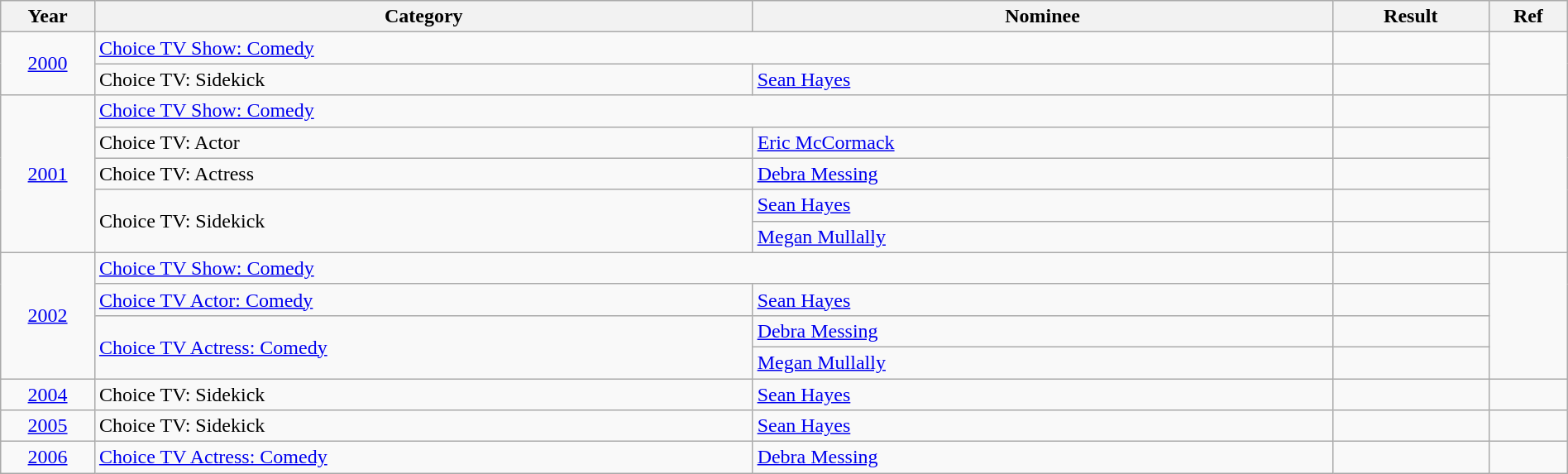<table class="wikitable" style="width:100%;">
<tr>
<th style="width:6%;">Year</th>
<th style="width:42%;">Category</th>
<th style="width:37%;">Nominee</th>
<th style="width:10%;">Result</th>
<th style="width:5%;">Ref</th>
</tr>
<tr>
<td rowspan="2" style="text-align:center;"><a href='#'>2000</a></td>
<td colspan="2"><a href='#'>Choice TV Show: Comedy</a></td>
<td></td>
<td rowspan="2" style="text-align:center;"></td>
</tr>
<tr>
<td>Choice TV: Sidekick</td>
<td><a href='#'>Sean Hayes</a></td>
<td></td>
</tr>
<tr>
<td rowspan="5" style="text-align:center;"><a href='#'>2001</a></td>
<td colspan="2"><a href='#'>Choice TV Show: Comedy</a></td>
<td></td>
<td rowspan="5" style="text-align:center;"></td>
</tr>
<tr>
<td>Choice TV: Actor</td>
<td><a href='#'>Eric McCormack</a></td>
<td></td>
</tr>
<tr>
<td>Choice TV: Actress</td>
<td><a href='#'>Debra Messing</a></td>
<td></td>
</tr>
<tr>
<td rowspan="2">Choice TV: Sidekick</td>
<td><a href='#'>Sean Hayes</a></td>
<td></td>
</tr>
<tr>
<td><a href='#'>Megan Mullally</a></td>
<td></td>
</tr>
<tr>
<td rowspan="4" style="text-align:center;"><a href='#'>2002</a></td>
<td colspan="2"><a href='#'>Choice TV Show: Comedy</a></td>
<td></td>
<td rowspan="4" style="text-align:center;"></td>
</tr>
<tr>
<td><a href='#'>Choice TV Actor: Comedy</a></td>
<td><a href='#'>Sean Hayes</a></td>
<td></td>
</tr>
<tr>
<td rowspan="2"><a href='#'>Choice TV Actress: Comedy</a></td>
<td><a href='#'>Debra Messing</a></td>
<td></td>
</tr>
<tr>
<td><a href='#'>Megan Mullally</a></td>
<td></td>
</tr>
<tr>
<td style="text-align:center;"><a href='#'>2004</a></td>
<td>Choice TV: Sidekick</td>
<td><a href='#'>Sean Hayes</a></td>
<td></td>
<td style="text-align:center;"></td>
</tr>
<tr>
<td style="text-align:center;"><a href='#'>2005</a></td>
<td>Choice TV: Sidekick</td>
<td><a href='#'>Sean Hayes</a></td>
<td></td>
<td style="text-align:center;"></td>
</tr>
<tr>
<td style="text-align:center;"><a href='#'>2006</a></td>
<td><a href='#'>Choice TV Actress: Comedy</a></td>
<td><a href='#'>Debra Messing</a></td>
<td></td>
<td style="text-align:center;"></td>
</tr>
</table>
